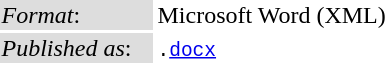<table style="text-align:left;">
<tr>
<td style="background:#ddd; width:100px;"><em>Format</em>:</td>
<td>Microsoft Word (XML)</td>
</tr>
<tr>
<td style="background:#ddd;"><em>Published as</em>:</td>
<td><code>.<a href='#'>docx</a></code></td>
</tr>
</table>
